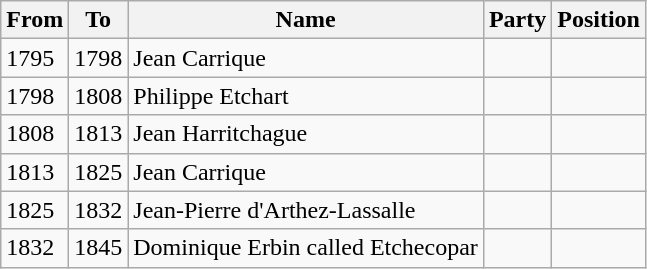<table class="wikitable">
<tr>
<th>From</th>
<th>To</th>
<th>Name</th>
<th>Party</th>
<th>Position</th>
</tr>
<tr>
<td>1795</td>
<td>1798</td>
<td>Jean Carrique</td>
<td></td>
<td></td>
</tr>
<tr>
<td>1798</td>
<td>1808</td>
<td>Philippe Etchart</td>
<td></td>
<td></td>
</tr>
<tr>
<td>1808</td>
<td>1813</td>
<td>Jean Harritchague</td>
<td></td>
<td></td>
</tr>
<tr>
<td>1813</td>
<td>1825</td>
<td>Jean Carrique</td>
<td></td>
<td></td>
</tr>
<tr>
<td>1825</td>
<td>1832</td>
<td>Jean-Pierre d'Arthez-Lassalle</td>
<td></td>
<td></td>
</tr>
<tr>
<td>1832</td>
<td>1845</td>
<td>Dominique Erbin called Etchecopar</td>
<td></td>
<td></td>
</tr>
</table>
